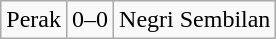<table class="wikitable">
<tr>
<td>Perak</td>
<td>0–0</td>
<td>Negri Sembilan</td>
</tr>
</table>
